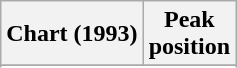<table class="wikitable sortable plainrowheaders" style="text-align:center">
<tr>
<th>Chart (1993)</th>
<th>Peak<br>position</th>
</tr>
<tr>
</tr>
<tr>
</tr>
</table>
